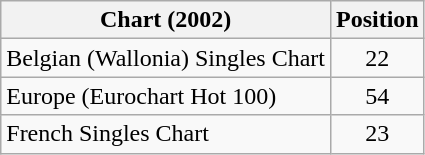<table class="wikitable sortable">
<tr>
<th>Chart (2002)</th>
<th>Position</th>
</tr>
<tr>
<td>Belgian (Wallonia) Singles Chart</td>
<td align="center">22</td>
</tr>
<tr>
<td align="left">Europe (Eurochart Hot 100)</td>
<td align="center">54</td>
</tr>
<tr>
<td>French Singles Chart</td>
<td align="center">23</td>
</tr>
</table>
